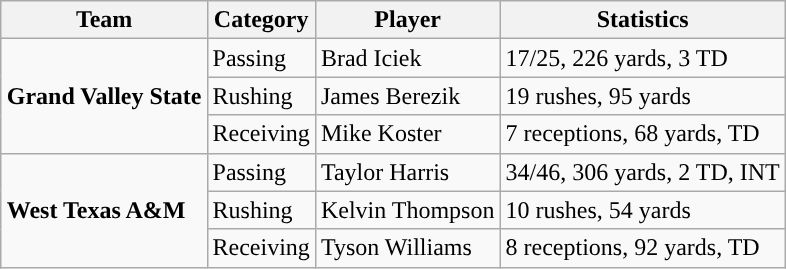<table class="wikitable" style="float: right;">
<tr>
<th>Team</th>
<th>Category</th>
<th>Player</th>
<th>Statistics</th>
</tr>
<tr>
<td rowspan=3><strong>Grand Valley State</strong></td>
<td>Passing</td>
<td>Brad Iciek</td>
<td>17/25, 226 yards, 3 TD</td>
</tr>
<tr>
<td>Rushing</td>
<td>James Berezik</td>
<td>19 rushes, 95 yards</td>
</tr>
<tr>
<td>Receiving</td>
<td>Mike Koster</td>
<td>7 receptions, 68 yards, TD</td>
</tr>
<tr>
<td rowspan=3><strong>West Texas A&M</strong></td>
<td>Passing</td>
<td>Taylor Harris</td>
<td>34/46, 306 yards, 2 TD, INT</td>
</tr>
<tr>
<td>Rushing</td>
<td>Kelvin Thompson</td>
<td>10 rushes, 54 yards</td>
</tr>
<tr>
<td>Receiving</td>
<td>Tyson Williams</td>
<td>8 receptions, 92 yards, TD</td>
</tr>
</table>
